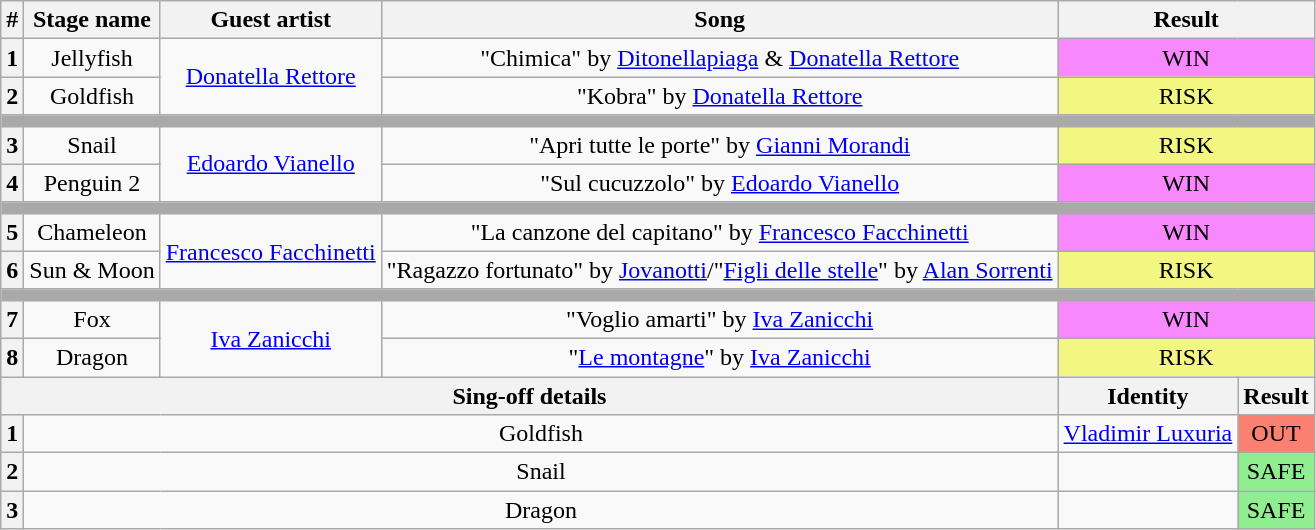<table class="wikitable plainrowheaders" style="text-align: center;">
<tr>
<th>#</th>
<th>Stage name</th>
<th>Guest artist</th>
<th>Song</th>
<th colspan=2>Result</th>
</tr>
<tr>
<th>1</th>
<td>Jellyfish</td>
<td rowspan=2><a href='#'>Donatella Rettore</a></td>
<td>"Chimica" by <a href='#'>Ditonellapiaga</a> & <a href='#'>Donatella Rettore</a></td>
<td colspan="2" bgcolor=#F888FD>WIN</td>
</tr>
<tr>
<th>2</th>
<td>Goldfish</td>
<td>"Kobra" by <a href='#'>Donatella Rettore</a></td>
<td colspan="2" bgcolor="#F3F781">RISK</td>
</tr>
<tr>
<td colspan="6" style="background:darkgray"></td>
</tr>
<tr>
<th>3</th>
<td>Snail</td>
<td rowspan=2><a href='#'>Edoardo Vianello</a></td>
<td>"Apri tutte le porte" by <a href='#'>Gianni Morandi</a></td>
<td colspan="2" bgcolor="#F3F781">RISK</td>
</tr>
<tr>
<th>4</th>
<td>Penguin 2</td>
<td>"Sul cucuzzolo" by <a href='#'>Edoardo Vianello</a></td>
<td colspan="2" bgcolor=#F888FD>WIN</td>
</tr>
<tr>
<td colspan="6" style="background:darkgray"></td>
</tr>
<tr>
<th>5</th>
<td>Chameleon</td>
<td rowspan=2><a href='#'>Francesco Facchinetti</a></td>
<td>"La canzone del capitano" by <a href='#'>Francesco Facchinetti</a></td>
<td colspan="2" bgcolor=#F888FD>WIN</td>
</tr>
<tr>
<th>6</th>
<td>Sun & Moon</td>
<td>"Ragazzo fortunato" by <a href='#'>Jovanotti</a>/"<a href='#'>Figli delle stelle</a>" by <a href='#'>Alan Sorrenti</a></td>
<td colspan="2" bgcolor="#F3F781">RISK</td>
</tr>
<tr>
<td colspan="6" style="background:darkgray"></td>
</tr>
<tr>
<th>7</th>
<td>Fox</td>
<td rowspan=2><a href='#'>Iva Zanicchi</a></td>
<td>"Voglio amarti" by <a href='#'>Iva Zanicchi</a></td>
<td colspan="2" bgcolor=#F888FD>WIN</td>
</tr>
<tr>
<th>8</th>
<td>Dragon</td>
<td>"<a href='#'>Le montagne</a>" by <a href='#'>Iva Zanicchi</a></td>
<td colspan="2" bgcolor="#F3F781">RISK</td>
</tr>
<tr>
<th colspan="4">Sing-off details</th>
<th>Identity</th>
<th>Result</th>
</tr>
<tr>
<th>1</th>
<td colspan="3">Goldfish</td>
<td><a href='#'>Vladimir Luxuria</a></td>
<td bgcolor=salmon>OUT</td>
</tr>
<tr>
<th>2</th>
<td colspan="3">Snail</td>
<td></td>
<td bgcolor=lightgreen>SAFE</td>
</tr>
<tr>
<th>3</th>
<td colspan="3">Dragon</td>
<td></td>
<td bgcolor=lightgreen>SAFE</td>
</tr>
</table>
